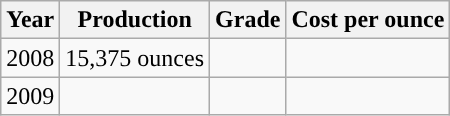<table class="wikitable">
<tr style="text-align:center;">
<th>Year</th>
<th>Production</th>
<th>Grade</th>
<th>Cost per ounce</th>
</tr>
<tr style="text-align:center;">
<td>2008</td>
<td>15,375 ounces</td>
<td></td>
<td></td>
</tr>
<tr style="text-align:center;">
<td>2009</td>
<td></td>
<td></td>
<td></td>
</tr>
</table>
